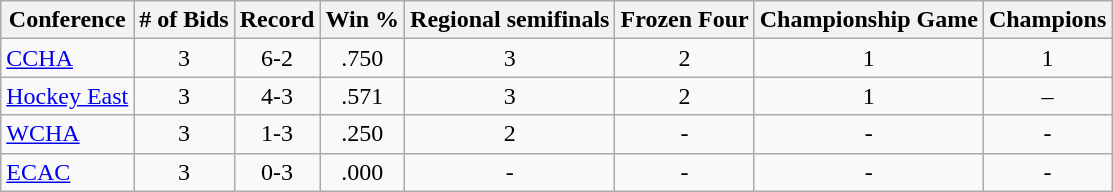<table class="wikitable sortable">
<tr>
<th>Conference</th>
<th># of Bids</th>
<th>Record</th>
<th>Win %</th>
<th>Regional semifinals</th>
<th>Frozen Four</th>
<th>Championship Game</th>
<th>Champions</th>
</tr>
<tr align="center">
<td align="left"><a href='#'>CCHA</a></td>
<td>3</td>
<td>6-2</td>
<td>.750</td>
<td>3</td>
<td>2</td>
<td>1</td>
<td>1</td>
</tr>
<tr align="center">
<td align="left"><a href='#'>Hockey East</a></td>
<td>3</td>
<td>4-3</td>
<td>.571</td>
<td>3</td>
<td>2</td>
<td>1</td>
<td>–</td>
</tr>
<tr align="center">
<td align="left"><a href='#'>WCHA</a></td>
<td>3</td>
<td>1-3</td>
<td>.250</td>
<td>2</td>
<td>-</td>
<td>-</td>
<td>-</td>
</tr>
<tr align="center">
<td align="left"><a href='#'>ECAC</a></td>
<td>3</td>
<td>0-3</td>
<td>.000</td>
<td>-</td>
<td>-</td>
<td>-</td>
<td>-</td>
</tr>
</table>
